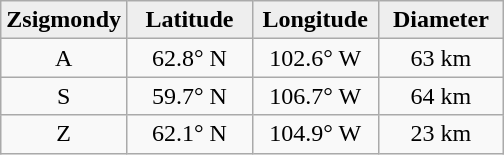<table class="wikitable">
<tr>
<th width="25%" style="background:#eeeeee;">Zsigmondy</th>
<th width="25%" style="background:#eeeeee;">Latitude</th>
<th width="25%" style="background:#eeeeee;">Longitude</th>
<th width="25%" style="background:#eeeeee;">Diameter</th>
</tr>
<tr>
<td align="center">A</td>
<td align="center">62.8° N</td>
<td align="center">102.6° W</td>
<td align="center">63 km</td>
</tr>
<tr>
<td align="center">S</td>
<td align="center">59.7° N</td>
<td align="center">106.7° W</td>
<td align="center">64 km</td>
</tr>
<tr>
<td align="center">Z</td>
<td align="center">62.1° N</td>
<td align="center">104.9° W</td>
<td align="center">23 km</td>
</tr>
</table>
